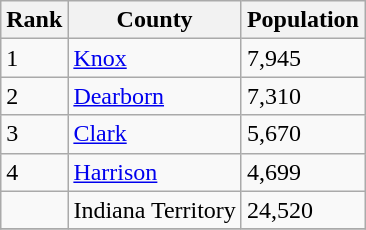<table class=wikitable>
<tr>
<th>Rank</th>
<th>County</th>
<th>Population</th>
</tr>
<tr>
<td>1</td>
<td><a href='#'>Knox</a></td>
<td>7,945</td>
</tr>
<tr>
<td>2</td>
<td><a href='#'>Dearborn</a></td>
<td>7,310</td>
</tr>
<tr>
<td>3</td>
<td><a href='#'>Clark</a></td>
<td>5,670</td>
</tr>
<tr>
<td>4</td>
<td><a href='#'>Harrison</a></td>
<td>4,699</td>
</tr>
<tr>
<td></td>
<td>Indiana Territory</td>
<td>24,520</td>
</tr>
<tr>
</tr>
</table>
